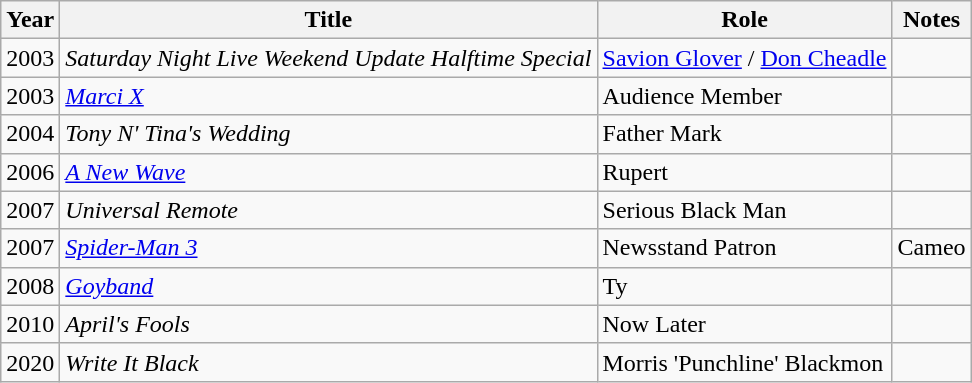<table class="wikitable">
<tr>
<th>Year</th>
<th>Title</th>
<th>Role</th>
<th>Notes</th>
</tr>
<tr>
<td>2003</td>
<td><em>Saturday Night Live Weekend Update Halftime Special</em></td>
<td><a href='#'>Savion Glover</a> / <a href='#'>Don Cheadle</a></td>
<td></td>
</tr>
<tr>
<td>2003</td>
<td><em><a href='#'>Marci X</a></em></td>
<td>Audience Member</td>
<td></td>
</tr>
<tr>
<td>2004</td>
<td><em>Tony N' Tina's Wedding</em></td>
<td>Father Mark</td>
<td></td>
</tr>
<tr>
<td>2006</td>
<td><em><a href='#'>A New Wave</a></em></td>
<td>Rupert</td>
<td></td>
</tr>
<tr>
<td>2007</td>
<td><em>Universal Remote</em></td>
<td>Serious Black Man</td>
<td></td>
</tr>
<tr>
<td>2007</td>
<td><em><a href='#'>Spider-Man 3</a></em></td>
<td>Newsstand Patron</td>
<td>Cameo</td>
</tr>
<tr>
<td>2008</td>
<td><em><a href='#'>Goyband</a></em></td>
<td>Ty</td>
<td></td>
</tr>
<tr>
<td>2010</td>
<td><em>April's Fools</em></td>
<td>Now Later</td>
<td></td>
</tr>
<tr>
<td>2020</td>
<td><em>Write It Black</em></td>
<td>Morris 'Punchline' Blackmon</td>
<td></td>
</tr>
</table>
